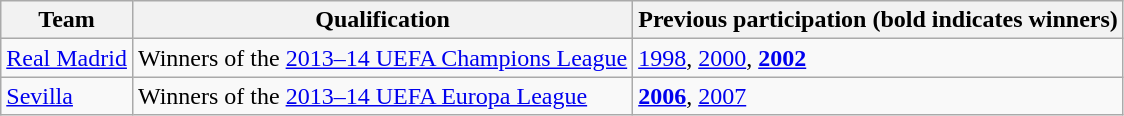<table class="wikitable">
<tr>
<th>Team</th>
<th>Qualification</th>
<th>Previous participation (bold indicates winners)</th>
</tr>
<tr>
<td> <a href='#'>Real Madrid</a></td>
<td>Winners of the <a href='#'>2013–14 UEFA Champions League</a></td>
<td><a href='#'>1998</a>, <a href='#'>2000</a>, <strong><a href='#'>2002</a></strong></td>
</tr>
<tr>
<td> <a href='#'>Sevilla</a></td>
<td>Winners of the <a href='#'>2013–14 UEFA Europa League</a></td>
<td><strong><a href='#'>2006</a></strong>, <a href='#'>2007</a></td>
</tr>
</table>
